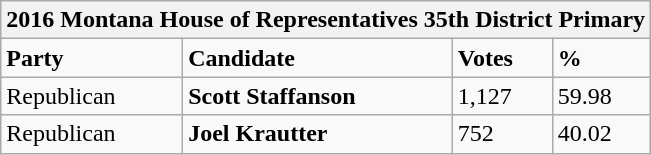<table class="wikitable">
<tr>
<th colspan="4">2016 Montana House of Representatives 35th District Primary</th>
</tr>
<tr>
<td><strong>Party</strong></td>
<td><strong>Candidate</strong></td>
<td><strong>Votes</strong></td>
<td><strong>%</strong></td>
</tr>
<tr>
<td>Republican</td>
<td><strong>Scott Staffanson</strong></td>
<td>1,127</td>
<td>59.98</td>
</tr>
<tr>
<td>Republican</td>
<td><strong>Joel Krautter</strong></td>
<td>752</td>
<td>40.02</td>
</tr>
</table>
